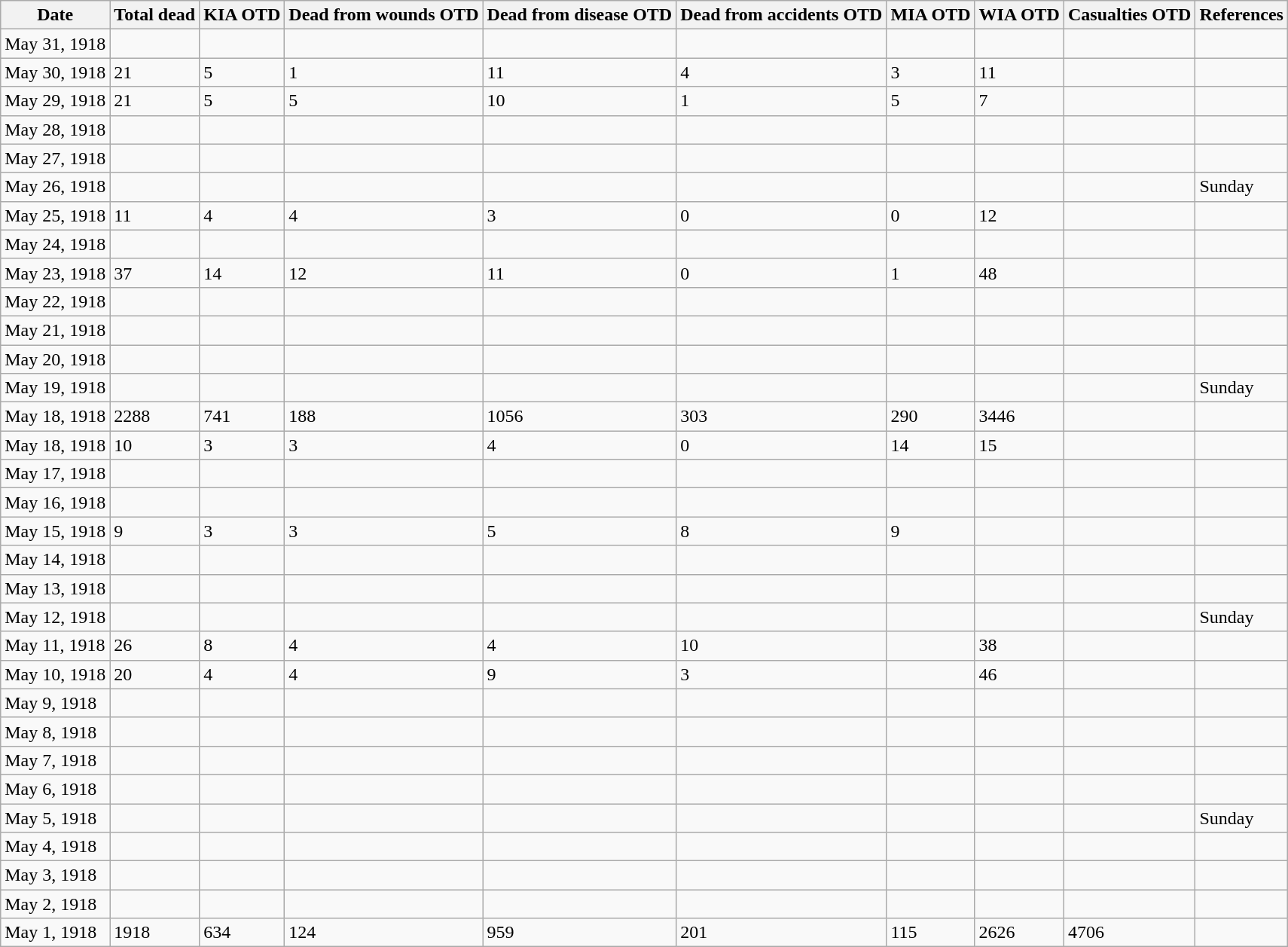<table role="presentation" class="wikitable mw-collapsible">
<tr>
<th>Date</th>
<th>Total dead</th>
<th>KIA OTD</th>
<th>Dead from wounds OTD</th>
<th>Dead from disease OTD</th>
<th>Dead from accidents OTD</th>
<th>MIA OTD</th>
<th>WIA OTD</th>
<th>Casualties OTD</th>
<th>References</th>
</tr>
<tr>
<td>May 31, 1918</td>
<td></td>
<td></td>
<td></td>
<td></td>
<td></td>
<td></td>
<td></td>
<td></td>
<td></td>
</tr>
<tr>
<td>May 30, 1918</td>
<td>21</td>
<td>5</td>
<td>1</td>
<td>11</td>
<td>4</td>
<td>3</td>
<td>11</td>
<td></td>
<td></td>
</tr>
<tr>
<td>May 29, 1918</td>
<td>21</td>
<td>5</td>
<td>5</td>
<td>10</td>
<td>1</td>
<td>5</td>
<td>7</td>
<td></td>
<td></td>
</tr>
<tr>
<td>May 28, 1918</td>
<td></td>
<td></td>
<td></td>
<td></td>
<td></td>
<td></td>
<td></td>
<td></td>
<td></td>
</tr>
<tr>
<td>May 27, 1918</td>
<td></td>
<td></td>
<td></td>
<td></td>
<td></td>
<td></td>
<td></td>
<td></td>
<td></td>
</tr>
<tr>
<td>May 26, 1918</td>
<td></td>
<td></td>
<td></td>
<td></td>
<td></td>
<td></td>
<td></td>
<td></td>
<td>Sunday</td>
</tr>
<tr>
<td>May 25, 1918</td>
<td>11</td>
<td>4</td>
<td>4</td>
<td>3</td>
<td>0</td>
<td>0</td>
<td>12</td>
<td></td>
<td></td>
</tr>
<tr>
<td>May 24, 1918</td>
<td></td>
<td></td>
<td></td>
<td></td>
<td></td>
<td></td>
<td></td>
<td></td>
<td></td>
</tr>
<tr>
<td>May 23, 1918</td>
<td>37</td>
<td>14</td>
<td>12</td>
<td>11</td>
<td>0</td>
<td>1</td>
<td>48</td>
<td></td>
<td></td>
</tr>
<tr>
<td>May 22, 1918</td>
<td></td>
<td></td>
<td></td>
<td></td>
<td></td>
<td></td>
<td></td>
<td></td>
<td></td>
</tr>
<tr>
<td>May 21, 1918</td>
<td></td>
<td></td>
<td></td>
<td></td>
<td></td>
<td></td>
<td></td>
<td></td>
<td></td>
</tr>
<tr>
<td>May 20, 1918</td>
<td></td>
<td></td>
<td></td>
<td></td>
<td></td>
<td></td>
<td></td>
<td></td>
<td></td>
</tr>
<tr>
<td>May 19, 1918</td>
<td></td>
<td></td>
<td></td>
<td></td>
<td></td>
<td></td>
<td></td>
<td></td>
<td>Sunday</td>
</tr>
<tr>
<td>May 18, 1918</td>
<td>2288</td>
<td>741</td>
<td>188</td>
<td>1056</td>
<td>303</td>
<td>290</td>
<td>3446</td>
<td></td>
<td></td>
</tr>
<tr>
<td>May 18, 1918</td>
<td>10</td>
<td>3</td>
<td>3</td>
<td>4</td>
<td>0</td>
<td>14</td>
<td>15</td>
<td></td>
<td></td>
</tr>
<tr>
<td>May 17, 1918</td>
<td></td>
<td></td>
<td></td>
<td></td>
<td></td>
<td></td>
<td></td>
<td></td>
<td></td>
</tr>
<tr>
<td>May 16, 1918</td>
<td></td>
<td></td>
<td></td>
<td></td>
<td></td>
<td></td>
<td></td>
<td></td>
<td></td>
</tr>
<tr>
<td>May 15, 1918</td>
<td>9</td>
<td>3</td>
<td>3</td>
<td>5</td>
<td>8</td>
<td>9</td>
<td></td>
<td></td>
<td></td>
</tr>
<tr>
<td>May 14, 1918</td>
<td></td>
<td></td>
<td></td>
<td></td>
<td></td>
<td></td>
<td></td>
<td></td>
<td></td>
</tr>
<tr>
<td>May 13, 1918</td>
<td></td>
<td></td>
<td></td>
<td></td>
<td></td>
<td></td>
<td></td>
<td></td>
<td></td>
</tr>
<tr>
<td>May 12, 1918</td>
<td></td>
<td></td>
<td></td>
<td></td>
<td></td>
<td></td>
<td></td>
<td></td>
<td>Sunday</td>
</tr>
<tr>
<td>May 11, 1918</td>
<td>26</td>
<td>8</td>
<td>4</td>
<td>4</td>
<td>10</td>
<td></td>
<td>38</td>
<td></td>
<td></td>
</tr>
<tr>
<td>May 10, 1918</td>
<td>20</td>
<td>4</td>
<td>4</td>
<td>9</td>
<td>3</td>
<td></td>
<td>46</td>
<td></td>
<td></td>
</tr>
<tr>
<td>May 9, 1918</td>
<td></td>
<td></td>
<td></td>
<td></td>
<td></td>
<td></td>
<td></td>
<td></td>
<td></td>
</tr>
<tr>
<td>May 8, 1918</td>
<td></td>
<td></td>
<td></td>
<td></td>
<td></td>
<td></td>
<td></td>
<td></td>
<td></td>
</tr>
<tr>
<td>May 7, 1918</td>
<td></td>
<td></td>
<td></td>
<td></td>
<td></td>
<td></td>
<td></td>
<td></td>
<td></td>
</tr>
<tr>
<td>May 6, 1918</td>
<td></td>
<td></td>
<td></td>
<td></td>
<td></td>
<td></td>
<td></td>
<td></td>
<td></td>
</tr>
<tr>
<td>May 5, 1918</td>
<td></td>
<td></td>
<td></td>
<td></td>
<td></td>
<td></td>
<td></td>
<td></td>
<td>Sunday</td>
</tr>
<tr>
<td>May 4, 1918</td>
<td></td>
<td></td>
<td></td>
<td></td>
<td></td>
<td></td>
<td></td>
<td></td>
<td></td>
</tr>
<tr>
<td>May 3, 1918</td>
<td></td>
<td></td>
<td></td>
<td></td>
<td></td>
<td></td>
<td></td>
<td></td>
<td></td>
</tr>
<tr>
<td>May 2, 1918</td>
<td></td>
<td></td>
<td></td>
<td></td>
<td></td>
<td></td>
<td></td>
<td></td>
<td></td>
</tr>
<tr>
<td>May 1, 1918</td>
<td>1918</td>
<td>634</td>
<td>124</td>
<td>959</td>
<td>201</td>
<td>115</td>
<td>2626</td>
<td>4706</td>
<td></td>
</tr>
</table>
